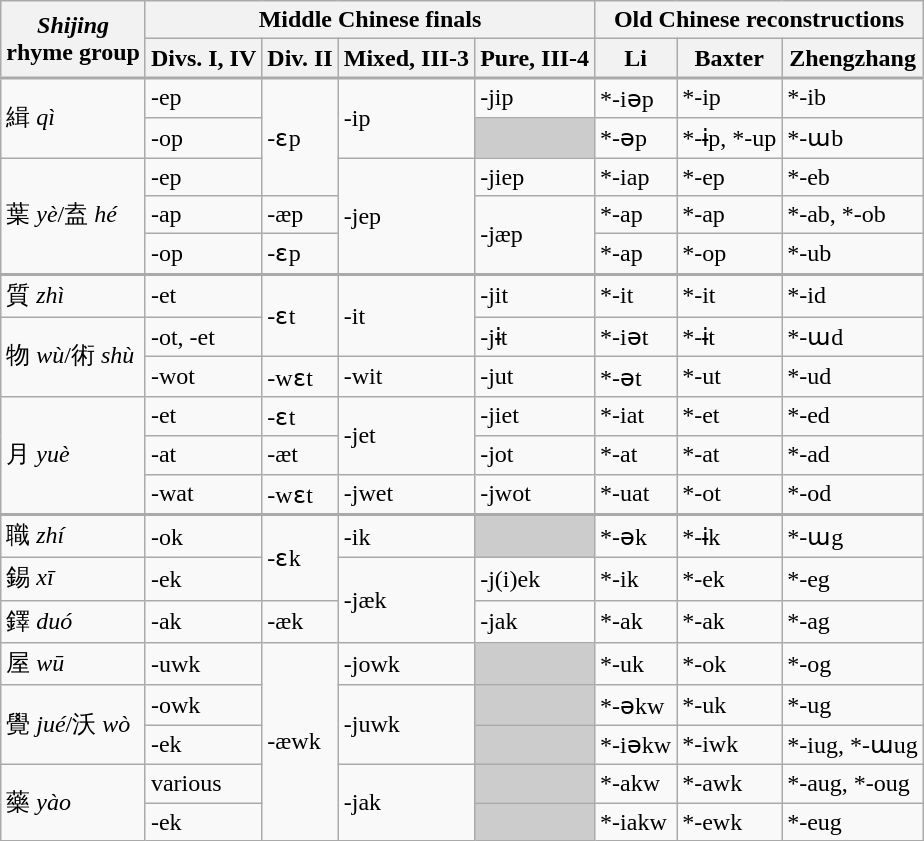<table class="wikitable">
<tr>
<th rowspan="2"><em>Shijing</em><br>rhyme group</th>
<th colspan="4">Middle Chinese finals</th>
<th colspan="3">Old Chinese reconstructions</th>
</tr>
<tr>
<th>Divs. I, IV</th>
<th>Div. II</th>
<th>Mixed, III-3</th>
<th>Pure, III-4</th>
<th>Li</th>
<th>Baxter</th>
<th>Zhengzhang</th>
</tr>
<tr style="border-top: 2px solid #aaa;">
<td rowspan="2">緝 <em>qì</em></td>
<td> -ep</td>
<td rowspan="3">-ɛp</td>
<td rowspan="2">-ip</td>
<td>-jip</td>
<td>*-iəp</td>
<td>*-ip</td>
<td>*-ib</td>
</tr>
<tr>
<td> -op</td>
<td style="background-color:#ccc"></td>
<td>*-əp</td>
<td>*-ɨp, *-up</td>
<td>*-ɯb</td>
</tr>
<tr>
<td rowspan="3">葉 <em>yè</em>/盍 <em>hé</em></td>
<td> -ep</td>
<td rowspan="3"> -jep</td>
<td> -jiep</td>
<td>*-iap</td>
<td>*-ep</td>
<td>*-eb</td>
</tr>
<tr>
<td> -ap</td>
<td> -æp</td>
<td rowspan="2"> -jæp</td>
<td>*-ap</td>
<td>*-ap</td>
<td>*-ab, *-ob</td>
</tr>
<tr>
<td> -op</td>
<td> -ɛp</td>
<td>*-ap</td>
<td>*-op</td>
<td>*-ub</td>
</tr>
<tr style="border-top: 2px solid #aaa;">
<td>質 <em>zhì</em></td>
<td> -et</td>
<td rowspan="2"> -ɛt</td>
<td rowspan="2"> -it</td>
<td> -jit</td>
<td>*-it</td>
<td>*-it</td>
<td>*-id</td>
</tr>
<tr>
<td rowspan="2">物 <em>wù</em>/術 <em>shù</em></td>
<td> -ot,  -et</td>
<td> -jɨt</td>
<td>*-iət</td>
<td>*-ɨt</td>
<td>*-ɯd</td>
</tr>
<tr>
<td> -wot</td>
<td> -wɛt</td>
<td> -wit</td>
<td> -jut</td>
<td>*-ət</td>
<td>*-ut</td>
<td>*-ud</td>
</tr>
<tr>
<td rowspan="3">月 <em>yuè</em></td>
<td> -et</td>
<td> -ɛt</td>
<td rowspan="2"> -jet</td>
<td> -jiet</td>
<td>*-iat</td>
<td>*-et</td>
<td>*-ed</td>
</tr>
<tr>
<td> -at</td>
<td> -æt</td>
<td> -jot</td>
<td>*-at</td>
<td>*-at</td>
<td>*-ad</td>
</tr>
<tr>
<td> -wat</td>
<td> -wɛt</td>
<td> -jwet</td>
<td> -jwot</td>
<td>*-uat</td>
<td>*-ot</td>
<td>*-od</td>
</tr>
<tr style="border-top: 2px solid #aaa;">
<td>職 <em>zhí</em></td>
<td> -ok</td>
<td rowspan="2"> -ɛk</td>
<td> -ik</td>
<td style="background-color:#ccc"></td>
<td>*-ək</td>
<td>*-ɨk</td>
<td>*-ɯg</td>
</tr>
<tr>
<td>錫 <em>xī</em></td>
<td> -ek</td>
<td rowspan="2"> -jæk</td>
<td> -j(i)ek</td>
<td>*-ik</td>
<td>*-ek</td>
<td>*-eg</td>
</tr>
<tr>
<td>鐸 <em>duó</em></td>
<td> -ak</td>
<td> -æk</td>
<td> -jak</td>
<td>*-ak</td>
<td>*-ak</td>
<td>*-ag</td>
</tr>
<tr>
<td>屋 <em>wū</em></td>
<td> -uwk</td>
<td rowspan="5"> -æwk</td>
<td> -jowk</td>
<td style="background-color:#ccc"></td>
<td>*-uk</td>
<td>*-ok</td>
<td>*-og</td>
</tr>
<tr>
<td rowspan="2">覺 <em>jué</em>/沃 <em>wò</em></td>
<td> -owk</td>
<td rowspan="2"> -juwk</td>
<td style="background-color:#ccc"></td>
<td>*-əkw</td>
<td>*-uk</td>
<td>*-ug</td>
</tr>
<tr>
<td> -ek</td>
<td style="background-color:#ccc"></td>
<td>*-iəkw</td>
<td>*-iwk</td>
<td>*-iug, *-ɯug</td>
</tr>
<tr>
<td rowspan="2">藥 <em>yào</em></td>
<td>various</td>
<td rowspan="2"> -jak</td>
<td style="background-color:#ccc"></td>
<td>*-akw</td>
<td>*-awk</td>
<td>*-aug, *-oug</td>
</tr>
<tr>
<td> -ek</td>
<td style="background-color:#ccc"></td>
<td>*-iakw</td>
<td>*-ewk</td>
<td>*-eug</td>
</tr>
</table>
